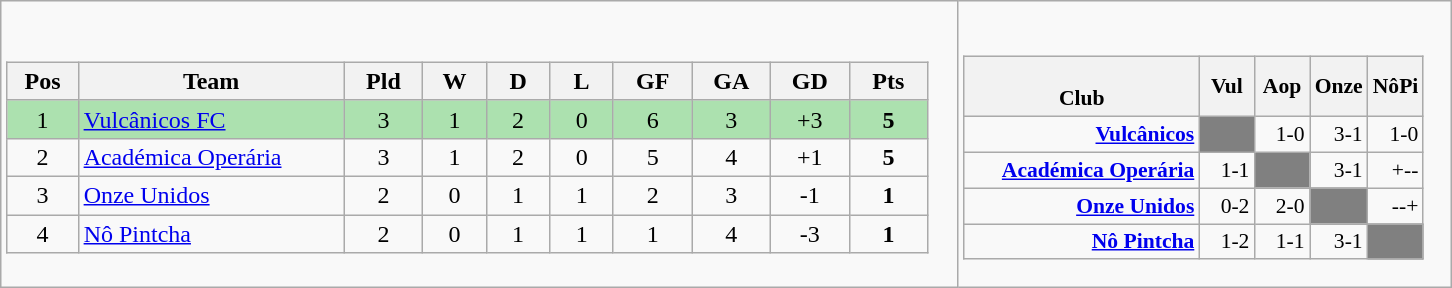<table class="wikitable">
<tr>
<td><br><table class="wikitable" style="text-align: center;">
<tr>
<th style="width: 40px;">Pos</th>
<th style="width: 170px;">Team</th>
<th style="width: 45px;">Pld</th>
<th style="width: 35px;">W</th>
<th style="width: 35px;">D</th>
<th style="width: 35px;">L</th>
<th style="width: 45px;">GF</th>
<th style="width: 45px;">GA</th>
<th style="width: 45px;">GD</th>
<th style="width: 45px;">Pts</th>
</tr>
<tr style="background:#ACE1AF;">
<td>1</td>
<td style="text-align: left;"><a href='#'>Vulcânicos FC</a></td>
<td>3</td>
<td>1</td>
<td>2</td>
<td>0</td>
<td>6</td>
<td>3</td>
<td>+3</td>
<td><strong>5</strong></td>
</tr>
<tr>
<td>2</td>
<td style="text-align: left;"><a href='#'>Académica Operária</a></td>
<td>3</td>
<td>1</td>
<td>2</td>
<td>0</td>
<td>5</td>
<td>4</td>
<td>+1</td>
<td><strong>5</strong></td>
</tr>
<tr>
<td>3</td>
<td style="text-align: left;"><a href='#'>Onze Unidos</a></td>
<td>2</td>
<td>0</td>
<td>1</td>
<td>1</td>
<td>2</td>
<td>3</td>
<td>-1</td>
<td><strong>1</strong></td>
</tr>
<tr>
<td>4</td>
<td style="text-align: left;"><a href='#'>Nô Pintcha</a></td>
<td>2</td>
<td>0</td>
<td>1</td>
<td>1</td>
<td>1</td>
<td>4</td>
<td>-3</td>
<td><strong>1</strong></td>
</tr>
</table>
</td>
<td><br><table cellspacing="0" cellpadding="3" style="background-color: #f9f9f9; font-size: 90%; text-align: right" class="wikitable">
<tr>
<th width=150><br>Club</th>
<th width=30><strong>Vul</strong></th>
<th width=30><strong>Aop</strong></th>
<th width=30><strong>Onze</strong></th>
<th width=30><strong>NôPi</strong></th>
</tr>
<tr>
<td align=right><strong><a href='#'>Vulcânicos</a></strong></td>
<td bgcolor="#808080"></td>
<td>1-0</td>
<td>3-1</td>
<td>1-0</td>
</tr>
<tr>
<td align=right><strong><a href='#'>Académica Operária</a></strong></td>
<td>1-1</td>
<td bgcolor="#808080"></td>
<td>3-1</td>
<td>+--</td>
</tr>
<tr>
<td align=right><strong><a href='#'>Onze Unidos</a></strong></td>
<td>0-2</td>
<td>2-0</td>
<td bgcolor="#808080"></td>
<td>--+</td>
</tr>
<tr>
<td align=right><strong><a href='#'>Nô Pintcha</a></strong></td>
<td>1-2</td>
<td>1-1</td>
<td>3-1</td>
<td bgcolor="#808080"></td>
</tr>
</table>
</td>
</tr>
</table>
